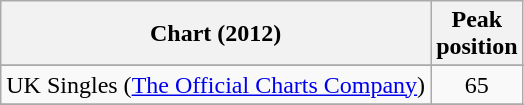<table class="wikitable sortable">
<tr>
<th>Chart (2012)</th>
<th>Peak<br>position</th>
</tr>
<tr>
</tr>
<tr>
<td>UK Singles (<a href='#'>The Official Charts Company</a>)</td>
<td align="center">65</td>
</tr>
<tr>
</tr>
</table>
